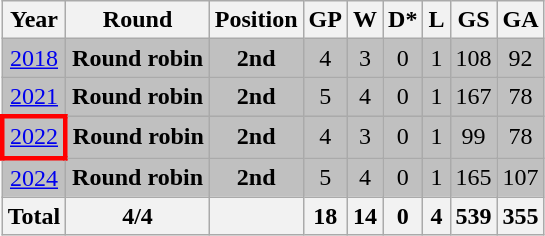<table class="wikitable" style="text-align: center;">
<tr>
<th>Year</th>
<th>Round</th>
<th>Position</th>
<th>GP</th>
<th>W</th>
<th>D*</th>
<th>L</th>
<th>GS</th>
<th>GA</th>
</tr>
<tr style="background:silver;">
<td> <a href='#'>2018</a></td>
<td><strong>Round robin</strong></td>
<td><strong>2nd</strong></td>
<td>4</td>
<td>3</td>
<td>0</td>
<td>1</td>
<td>108</td>
<td>92</td>
</tr>
<tr style="background:silver;">
<td> <a href='#'>2021</a></td>
<td><strong>Round robin</strong></td>
<td><strong>2nd</strong></td>
<td>5</td>
<td>4</td>
<td>0</td>
<td>1</td>
<td>167</td>
<td>78</td>
</tr>
<tr style="background:silver;">
<td style="border: 3px solid red"> <a href='#'>2022</a></td>
<td><strong>Round robin</strong></td>
<td><strong>2nd</strong></td>
<td>4</td>
<td>3</td>
<td>0</td>
<td>1</td>
<td>99</td>
<td>78</td>
</tr>
<tr style="background:silver;">
<td> <a href='#'>2024</a></td>
<td><strong>Round robin</strong></td>
<td><strong>2nd</strong></td>
<td>5</td>
<td>4</td>
<td>0</td>
<td>1</td>
<td>165</td>
<td>107</td>
</tr>
<tr>
<th>Total</th>
<th>4/4</th>
<th></th>
<th>18</th>
<th>14</th>
<th>0</th>
<th>4</th>
<th>539</th>
<th>355</th>
</tr>
</table>
